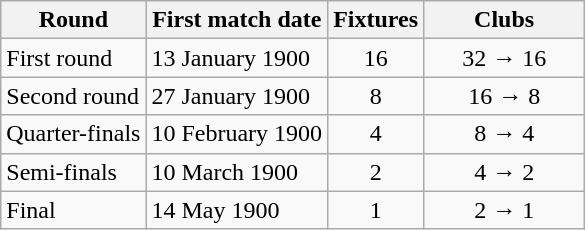<table class="wikitable">
<tr>
<th>Round</th>
<th>First match date</th>
<th>Fixtures</th>
<th width=100>Clubs</th>
</tr>
<tr align=center>
<td align=left>First round</td>
<td align=left>13 January 1900</td>
<td>16</td>
<td>32 → 16</td>
</tr>
<tr align=center>
<td align=left>Second round</td>
<td align=left>27 January 1900</td>
<td>8</td>
<td>16 → 8</td>
</tr>
<tr align=center>
<td align=left>Quarter-finals</td>
<td align=left>10 February 1900</td>
<td>4</td>
<td>8 → 4</td>
</tr>
<tr align=center>
<td align=left>Semi-finals</td>
<td align=left>10 March 1900</td>
<td>2</td>
<td>4 → 2</td>
</tr>
<tr align=center>
<td align=left>Final</td>
<td align=left>14 May 1900</td>
<td>1</td>
<td>2 → 1</td>
</tr>
</table>
